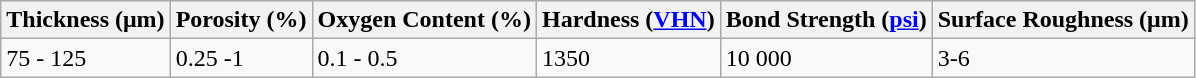<table class="wikitable">
<tr>
<th>Thickness (μm)</th>
<th>Porosity (%)</th>
<th>Oxygen Content (%)</th>
<th>Hardness (<a href='#'>VHN</a>)</th>
<th>Bond Strength (<a href='#'>psi</a>)</th>
<th>Surface Roughness (μm)</th>
</tr>
<tr>
<td>75 - 125</td>
<td>0.25 -1</td>
<td>0.1 - 0.5</td>
<td>1350</td>
<td>10 000</td>
<td>3-6</td>
</tr>
</table>
